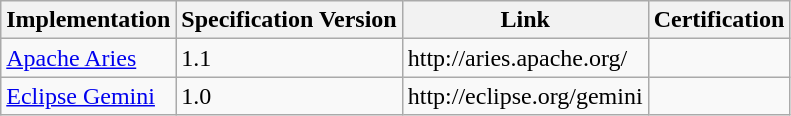<table class="wikitable sortable">
<tr>
<th>Implementation</th>
<th>Specification Version</th>
<th>Link</th>
<th>Certification</th>
</tr>
<tr>
<td><a href='#'>Apache Aries</a></td>
<td>1.1</td>
<td>http://aries.apache.org/</td>
<td></td>
</tr>
<tr>
<td><a href='#'>Eclipse Gemini</a></td>
<td>1.0</td>
<td>http://eclipse.org/gemini</td>
<td></td>
</tr>
</table>
